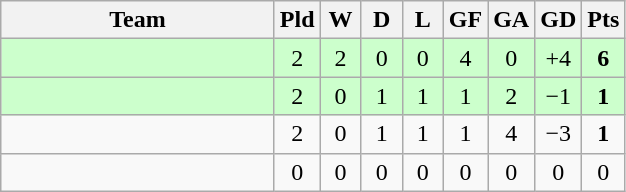<table class="wikitable" style="text-align:center;">
<tr>
<th width=175>Team</th>
<th width=20 abbr="Played">Pld</th>
<th width=20 abbr="Won">W</th>
<th width=20 abbr="Drawn">D</th>
<th width=20 abbr="Lost">L</th>
<th width=20 abbr="Goals for">GF</th>
<th width=20 abbr="Goals against">GA</th>
<th width=20 abbr="Goal difference">GD</th>
<th width=20 abbr="Points">Pts</th>
</tr>
<tr ---- align="center" bgcolor="ccffcc">
<td align="left"></td>
<td>2</td>
<td>2</td>
<td>0</td>
<td>0</td>
<td>4</td>
<td>0</td>
<td>+4</td>
<td><strong>6</strong></td>
</tr>
<tr ---- align="center" bgcolor="ccffcc">
<td align="left"></td>
<td>2</td>
<td>0</td>
<td>1</td>
<td>1</td>
<td>1</td>
<td>2</td>
<td>−1</td>
<td><strong>1</strong></td>
</tr>
<tr ---- align="center">
<td align="left"></td>
<td>2</td>
<td>0</td>
<td>1</td>
<td>1</td>
<td>1</td>
<td>4</td>
<td>−3</td>
<td><strong>1</strong></td>
</tr>
<tr ---- align="center">
<td align="left"></td>
<td>0</td>
<td>0</td>
<td>0</td>
<td>0</td>
<td>0</td>
<td>0</td>
<td>0</td>
<td>0</td>
</tr>
</table>
